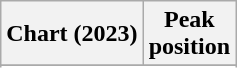<table class="wikitable sortable plainrowheaders" style="text-align:center">
<tr>
<th scope="col">Chart (2023)</th>
<th scope="col">Peak<br>position</th>
</tr>
<tr>
</tr>
<tr>
</tr>
</table>
